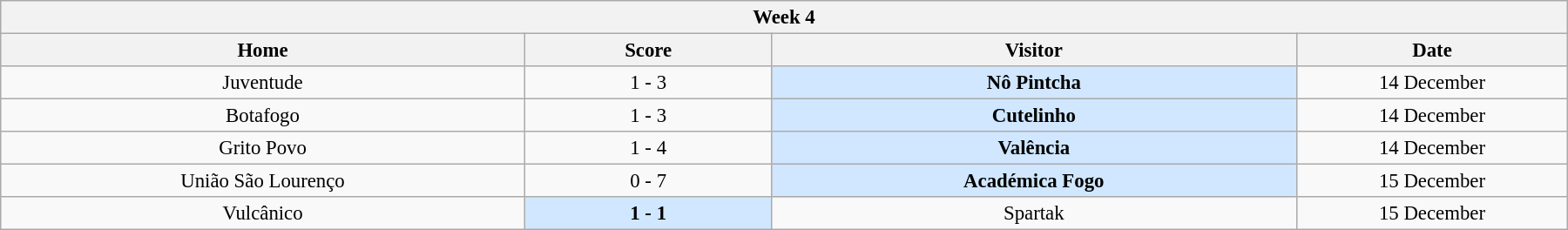<table class="wikitable" style="margin:1em auto; font-size:95%; text-align: center; width: 95%;">
<tr>
<th colspan="12"  style="with:100%; text-align:center;">Week 4</th>
</tr>
<tr>
<th style="width:200px;">Home</th>
<th width="90">Score</th>
<th style="width:200px;">Visitor</th>
<th style="width:100px;">Date</th>
</tr>
<tr align=center>
<td>Juventude</td>
<td>1 - 3</td>
<td style="background:#d0e7ff;"><strong>Nô Pintcha</strong></td>
<td>14 December</td>
</tr>
<tr align=center>
<td>Botafogo</td>
<td>1 - 3</td>
<td style="background:#d0e7ff;"><strong>Cutelinho</strong></td>
<td>14 December</td>
</tr>
<tr align=center>
<td>Grito Povo</td>
<td>1 - 4</td>
<td style="background:#d0e7ff;"><strong>Valência</strong></td>
<td>14 December</td>
</tr>
<tr align=center>
<td>União São Lourenço</td>
<td>0 - 7</td>
<td style="background:#d0e7ff;"><strong>Académica Fogo</strong></td>
<td>15 December</td>
</tr>
<tr align=center>
<td>Vulcânico</td>
<td style="background:#d0e7ff;"><strong>1 - 1</strong></td>
<td>Spartak</td>
<td>15 December</td>
</tr>
</table>
